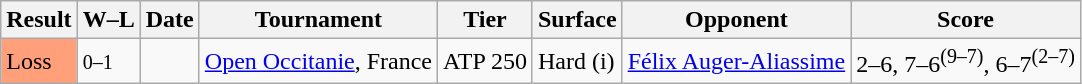<table class="wikitable">
<tr>
<th>Result</th>
<th class="unsortable">W–L</th>
<th>Date</th>
<th>Tournament</th>
<th>Tier</th>
<th>Surface</th>
<th>Opponent</th>
<th class="unsortable">Score</th>
</tr>
<tr>
<td bgcolor=ffa07a>Loss</td>
<td><small>0–1</small></td>
<td><a href='#'></a></td>
<td><a href='#'>Open Occitanie</a>, France</td>
<td>ATP 250</td>
<td>Hard (i)</td>
<td> <a href='#'>Félix Auger-Aliassime</a></td>
<td>2–6, 7–6<sup>(9–7)</sup>, 6–7<sup>(2–7)</sup></td>
</tr>
</table>
